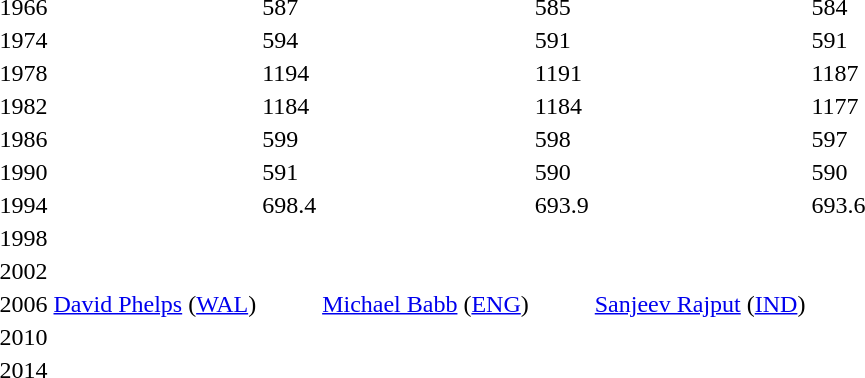<table>
<tr>
<td>1966</td>
<td></td>
<td>587</td>
<td></td>
<td>585</td>
<td></td>
<td>584</td>
</tr>
<tr>
<td>1974</td>
<td></td>
<td>594</td>
<td></td>
<td>591</td>
<td></td>
<td>591</td>
</tr>
<tr>
<td>1978</td>
<td></td>
<td>1194</td>
<td></td>
<td>1191</td>
<td></td>
<td>1187</td>
</tr>
<tr>
<td>1982</td>
<td></td>
<td>1184</td>
<td></td>
<td>1184</td>
<td></td>
<td>1177</td>
</tr>
<tr>
<td>1986</td>
<td></td>
<td>599</td>
<td></td>
<td>598</td>
<td><br></td>
<td>597</td>
</tr>
<tr>
<td>1990</td>
<td></td>
<td>591</td>
<td></td>
<td>590</td>
<td></td>
<td>590</td>
</tr>
<tr>
<td>1994</td>
<td></td>
<td>698.4</td>
<td></td>
<td>693.9</td>
<td></td>
<td>693.6</td>
</tr>
<tr>
<td>1998</td>
<td></td>
<td></td>
<td></td>
<td></td>
<td></td>
<td></td>
</tr>
<tr>
<td>2002</td>
<td></td>
<td></td>
<td></td>
<td></td>
<td></td>
<td></td>
</tr>
<tr>
<td>2006</td>
<td> <a href='#'>David Phelps</a> (<a href='#'>WAL</a>)</td>
<td></td>
<td> <a href='#'>Michael Babb</a> (<a href='#'>ENG</a>)</td>
<td></td>
<td> <a href='#'>Sanjeev Rajput</a> (<a href='#'>IND</a>)</td>
<td></td>
</tr>
<tr>
<td>2010<br></td>
<td></td>
<td></td>
<td></td>
<td></td>
<td></td>
<td></td>
</tr>
<tr>
<td>2014<br></td>
<td></td>
<td></td>
<td></td>
<td></td>
<td></td>
<td></td>
</tr>
</table>
